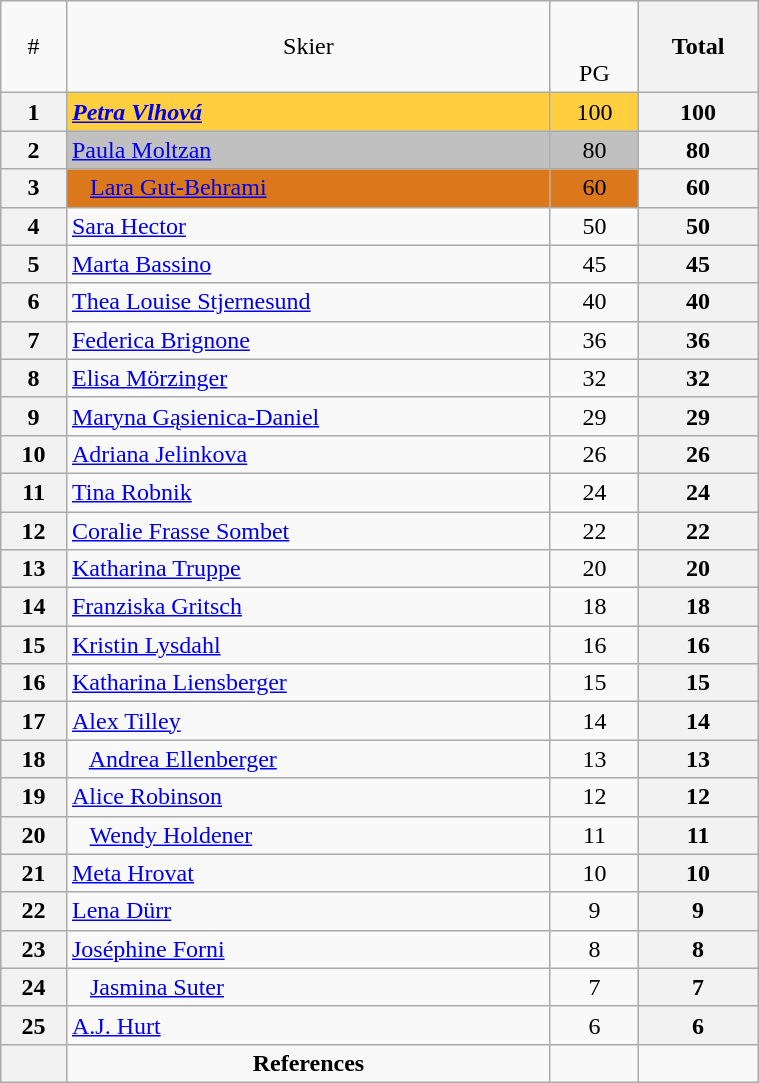<table class="wikitable" width=40% style="font-size:100%; text-align:center;">
<tr>
<td>#</td>
<td>Skier</td>
<td><br> <br>PG</td>
<th>Total</th>
</tr>
<tr>
<th>1</th>
<td align=left bgcolor=ffcf40> <strong><em><a href='#'>Petra Vlhová</a></em></strong></td>
<td bgcolor=ffcf40>100</td>
<th>100</th>
</tr>
<tr>
<th>2</th>
<td align=left bgcolor=c0c0c0> <a href='#'>Paula Moltzan</a></td>
<td bgcolor=c0c0c0>80</td>
<th>80</th>
</tr>
<tr>
<th>3</th>
<td align=left bgcolor=db781b>   <a href='#'>Lara Gut-Behrami</a></td>
<td bgcolor=db781b>60</td>
<th>60</th>
</tr>
<tr>
<th>4</th>
<td align=left> <a href='#'>Sara Hector</a></td>
<td>50</td>
<th>50</th>
</tr>
<tr>
<th>5</th>
<td align=left> <a href='#'>Marta Bassino</a></td>
<td>45</td>
<th>45</th>
</tr>
<tr>
<th>6</th>
<td align=left> <a href='#'>Thea Louise Stjernesund</a></td>
<td>40</td>
<th>40</th>
</tr>
<tr>
<th>7</th>
<td align=left> <a href='#'>Federica Brignone</a></td>
<td>36</td>
<th>36</th>
</tr>
<tr>
<th>8</th>
<td align=left> <a href='#'>Elisa Mörzinger</a></td>
<td>32</td>
<th>32</th>
</tr>
<tr>
<th>9</th>
<td align=left> <a href='#'>Maryna Gąsienica-Daniel</a></td>
<td>29</td>
<th>29</th>
</tr>
<tr>
<th>10</th>
<td align=left> <a href='#'>Adriana Jelinkova</a></td>
<td>26</td>
<th>26</th>
</tr>
<tr>
<th>11</th>
<td align=left> <a href='#'>Tina Robnik</a></td>
<td>24</td>
<th>24</th>
</tr>
<tr>
<th>12</th>
<td align=left> <a href='#'>Coralie Frasse Sombet</a></td>
<td>22</td>
<th>22</th>
</tr>
<tr>
<th>13</th>
<td align=left> <a href='#'>Katharina Truppe</a></td>
<td>20</td>
<th>20</th>
</tr>
<tr>
<th>14</th>
<td align=left> <a href='#'>Franziska Gritsch</a></td>
<td>18</td>
<th>18</th>
</tr>
<tr>
<th>15</th>
<td align=left> <a href='#'>Kristin Lysdahl</a></td>
<td>16</td>
<th>16</th>
</tr>
<tr>
<th>16</th>
<td align=left> <a href='#'>Katharina Liensberger</a></td>
<td>15</td>
<th>15</th>
</tr>
<tr>
<th>17</th>
<td align=left> <a href='#'>Alex Tilley</a></td>
<td>14</td>
<th>14</th>
</tr>
<tr>
<th>18</th>
<td align=left>   <a href='#'>Andrea Ellenberger</a></td>
<td>13</td>
<th>13</th>
</tr>
<tr>
<th>19</th>
<td align=left> <a href='#'>Alice Robinson</a></td>
<td>12</td>
<th>12</th>
</tr>
<tr>
<th>20</th>
<td align=left>   <a href='#'>Wendy Holdener</a></td>
<td>11</td>
<th>11</th>
</tr>
<tr>
<th>21</th>
<td align=left> <a href='#'>Meta Hrovat</a></td>
<td>10</td>
<th>10</th>
</tr>
<tr>
<th>22</th>
<td align=left> <a href='#'>Lena Dürr</a></td>
<td>9</td>
<th>9</th>
</tr>
<tr>
<th>23</th>
<td align=left> <a href='#'>Joséphine Forni</a></td>
<td>8</td>
<th>8</th>
</tr>
<tr>
<th>24</th>
<td align=left>   <a href='#'>Jasmina Suter</a></td>
<td>7</td>
<th>7</th>
</tr>
<tr>
<th>25</th>
<td align=left> <a href='#'>A.J. Hurt</a></td>
<td>6</td>
<th>6</th>
</tr>
<tr>
<th></th>
<td align=center><strong>References</strong></td>
<td></td>
</tr>
</table>
